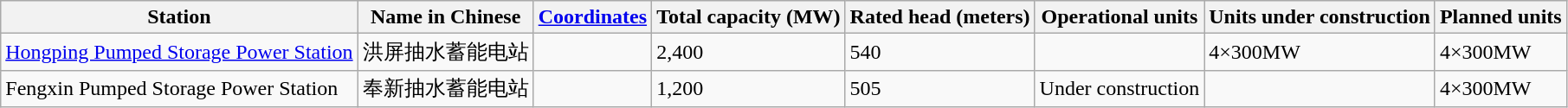<table class="wikitable sortable">
<tr>
<th>Station</th>
<th>Name in Chinese</th>
<th><a href='#'>Coordinates</a></th>
<th>Total capacity (MW)</th>
<th>Rated head (meters)</th>
<th>Operational units</th>
<th>Units under construction</th>
<th>Planned units</th>
</tr>
<tr>
<td><a href='#'>Hongping Pumped Storage Power Station</a></td>
<td>洪屏抽水蓄能电站</td>
<td></td>
<td>2,400</td>
<td>540</td>
<td></td>
<td>4×300MW</td>
<td>4×300MW</td>
</tr>
<tr>
<td>Fengxin Pumped Storage Power Station</td>
<td>奉新抽水蓄能电站</td>
<td></td>
<td>1,200</td>
<td>505</td>
<td>Under construction</td>
<td></td>
<td>4×300MW</td>
</tr>
</table>
